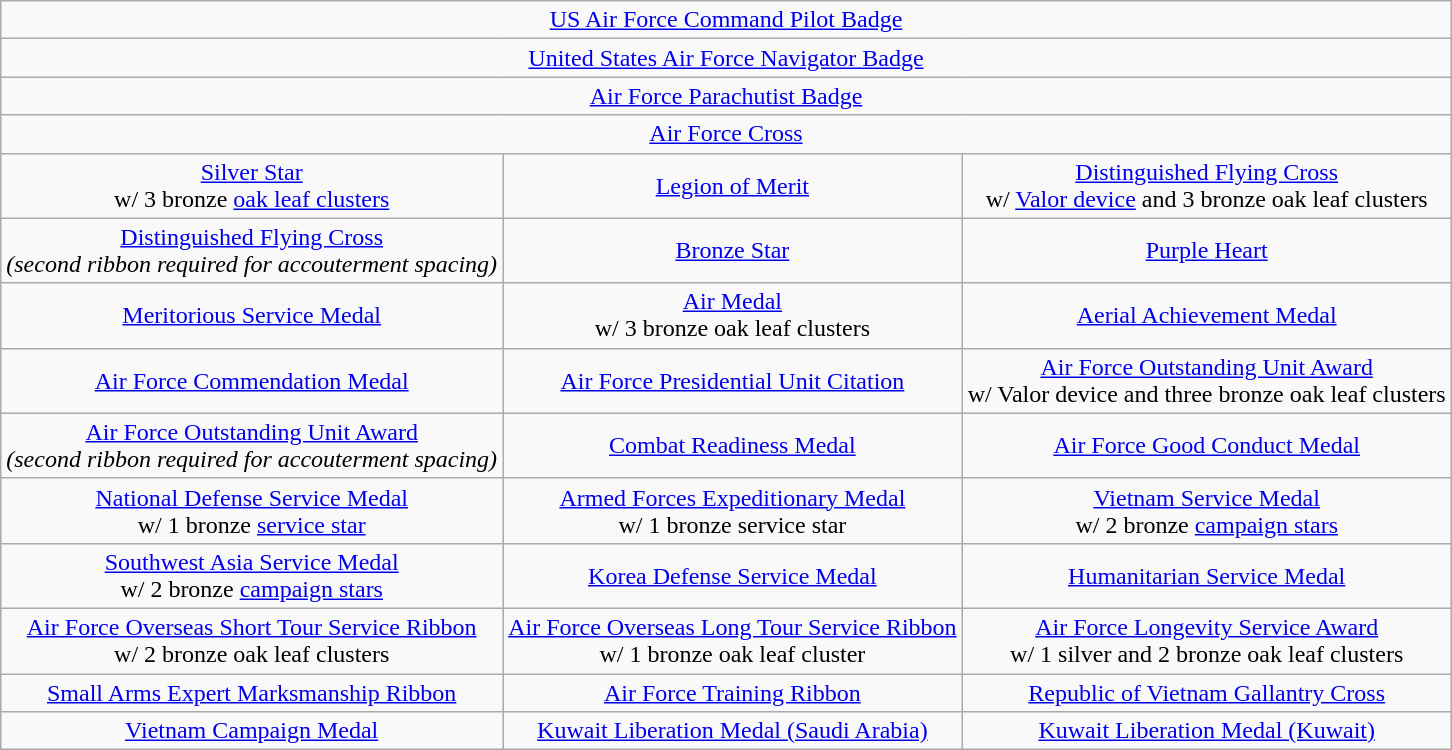<table class="wikitable" style="margin:1em auto; text-align:center;">
<tr>
<td colspan="3"><a href='#'>US Air Force Command Pilot Badge</a></td>
</tr>
<tr>
<td colspan="3"><a href='#'>United States Air Force Navigator Badge</a></td>
</tr>
<tr>
<td colspan="3"><a href='#'>Air Force Parachutist Badge</a></td>
</tr>
<tr>
<td colspan="3"><a href='#'>Air Force Cross</a></td>
</tr>
<tr>
<td><a href='#'>Silver Star</a><br>w/ 3 bronze <a href='#'>oak leaf clusters</a></td>
<td><a href='#'>Legion of Merit</a></td>
<td><a href='#'>Distinguished Flying Cross</a><br>w/ <a href='#'>Valor device</a> and 3 bronze oak leaf clusters</td>
</tr>
<tr>
<td><a href='#'>Distinguished Flying Cross</a><br><em>(second ribbon required for accouterment spacing)</em></td>
<td><a href='#'>Bronze Star</a></td>
<td><a href='#'>Purple Heart</a></td>
</tr>
<tr>
<td><a href='#'>Meritorious Service Medal</a></td>
<td><a href='#'>Air Medal</a><br>w/ 3 bronze oak leaf clusters</td>
<td><a href='#'>Aerial Achievement Medal</a></td>
</tr>
<tr>
<td><a href='#'>Air Force Commendation Medal</a></td>
<td><a href='#'>Air Force Presidential Unit Citation</a></td>
<td><a href='#'>Air Force Outstanding Unit Award</a><br>w/ Valor device and three bronze oak leaf clusters</td>
</tr>
<tr>
<td><a href='#'>Air Force Outstanding Unit Award</a><br><em>(second ribbon required for accouterment spacing)</em></td>
<td><a href='#'>Combat Readiness Medal</a></td>
<td><a href='#'>Air Force Good Conduct Medal</a></td>
</tr>
<tr>
<td><a href='#'>National Defense Service Medal</a><br>w/ 1 bronze <a href='#'>service star</a></td>
<td><a href='#'>Armed Forces Expeditionary Medal</a><br>w/ 1 bronze service star</td>
<td><a href='#'>Vietnam Service Medal</a><br>w/ 2 bronze <a href='#'>campaign stars</a></td>
</tr>
<tr>
<td><a href='#'>Southwest Asia Service Medal</a><br>w/ 2 bronze <a href='#'>campaign stars</a></td>
<td><a href='#'>Korea Defense Service Medal</a></td>
<td><a href='#'>Humanitarian Service Medal</a></td>
</tr>
<tr>
<td><a href='#'>Air Force Overseas Short Tour Service Ribbon</a><br>w/ 2 bronze oak leaf clusters</td>
<td><a href='#'>Air Force Overseas Long Tour Service Ribbon</a><br>w/ 1 bronze oak leaf cluster</td>
<td><a href='#'>Air Force Longevity Service Award</a><br>w/ 1 silver  and 2 bronze oak leaf clusters</td>
</tr>
<tr>
<td><a href='#'>Small Arms Expert Marksmanship Ribbon</a></td>
<td><a href='#'>Air Force Training Ribbon</a></td>
<td><a href='#'>Republic of Vietnam Gallantry Cross</a></td>
</tr>
<tr>
<td><a href='#'>Vietnam Campaign Medal</a></td>
<td><a href='#'>Kuwait Liberation Medal (Saudi Arabia)</a></td>
<td><a href='#'>Kuwait Liberation Medal (Kuwait)</a></td>
</tr>
</table>
